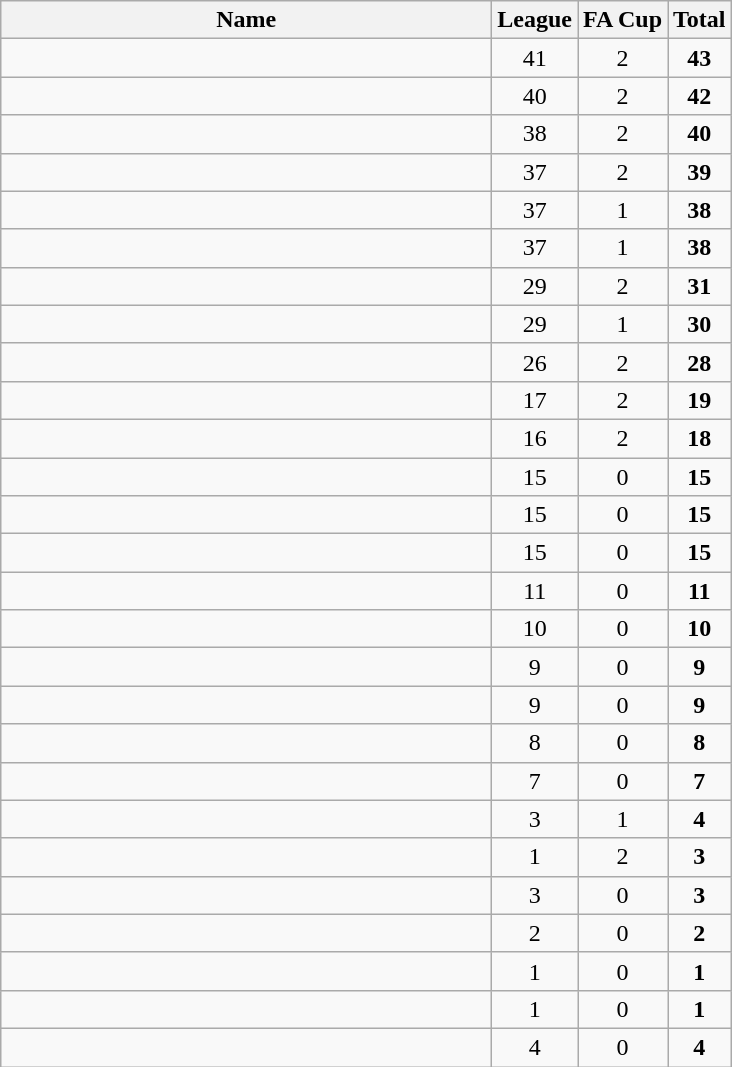<table class="wikitable sortable" style="text-align: center;">
<tr>
<th style="width:20em">Name</th>
<th>League</th>
<th>FA Cup</th>
<th>Total</th>
</tr>
<tr>
<td align="left"></td>
<td>41</td>
<td>2</td>
<td><strong>43</strong></td>
</tr>
<tr>
<td align="left"></td>
<td>40</td>
<td>2</td>
<td><strong>42</strong></td>
</tr>
<tr>
<td align="left"></td>
<td>38</td>
<td>2</td>
<td><strong>40</strong></td>
</tr>
<tr>
<td align="left"></td>
<td>37</td>
<td>2</td>
<td><strong>39</strong></td>
</tr>
<tr>
<td align="left"></td>
<td>37</td>
<td>1</td>
<td><strong>38</strong></td>
</tr>
<tr>
<td align="left"></td>
<td>37</td>
<td>1</td>
<td><strong>38</strong></td>
</tr>
<tr>
<td align="left"></td>
<td>29</td>
<td>2</td>
<td><strong>31</strong></td>
</tr>
<tr>
<td align="left"></td>
<td>29</td>
<td>1</td>
<td><strong>30</strong></td>
</tr>
<tr>
<td align="left"></td>
<td>26</td>
<td>2</td>
<td><strong>28</strong></td>
</tr>
<tr>
<td align="left"></td>
<td>17</td>
<td>2</td>
<td><strong>19</strong></td>
</tr>
<tr>
<td align="left"></td>
<td>16</td>
<td>2</td>
<td><strong>18</strong></td>
</tr>
<tr>
<td align="left"></td>
<td>15</td>
<td>0</td>
<td><strong>15</strong></td>
</tr>
<tr>
<td align="left"></td>
<td>15</td>
<td>0</td>
<td><strong>15</strong></td>
</tr>
<tr>
<td align="left"></td>
<td>15</td>
<td>0</td>
<td><strong>15</strong></td>
</tr>
<tr>
<td align="left"></td>
<td>11</td>
<td>0</td>
<td><strong>11</strong></td>
</tr>
<tr>
<td align="left"></td>
<td>10</td>
<td>0</td>
<td><strong>10</strong></td>
</tr>
<tr>
<td align="left"></td>
<td>9</td>
<td>0</td>
<td><strong>9</strong></td>
</tr>
<tr>
<td align="left"></td>
<td>9</td>
<td>0</td>
<td><strong>9</strong></td>
</tr>
<tr>
<td align="left"></td>
<td>8</td>
<td>0</td>
<td><strong>8</strong></td>
</tr>
<tr>
<td align="left"></td>
<td>7</td>
<td>0</td>
<td><strong>7</strong></td>
</tr>
<tr>
<td align="left"></td>
<td>3</td>
<td>1</td>
<td><strong>4</strong></td>
</tr>
<tr>
<td align="left"></td>
<td>1</td>
<td>2</td>
<td><strong>3</strong></td>
</tr>
<tr>
<td align="left"></td>
<td>3</td>
<td>0</td>
<td><strong>3</strong></td>
</tr>
<tr>
<td align="left"></td>
<td>2</td>
<td>0</td>
<td><strong>2</strong></td>
</tr>
<tr>
<td align="left"></td>
<td>1</td>
<td>0</td>
<td><strong>1</strong></td>
</tr>
<tr>
<td align="left"></td>
<td>1</td>
<td>0</td>
<td><strong>1</strong></td>
</tr>
<tr>
<td align="left"></td>
<td>4</td>
<td>0</td>
<td><strong>4</strong></td>
</tr>
</table>
